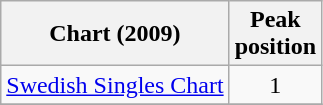<table class="wikitable sortable">
<tr>
<th>Chart (2009)</th>
<th align="center">Peak<br>position</th>
</tr>
<tr 2>
<td><a href='#'>Swedish Singles Chart</a></td>
<td align="center">1</td>
</tr>
<tr>
</tr>
</table>
